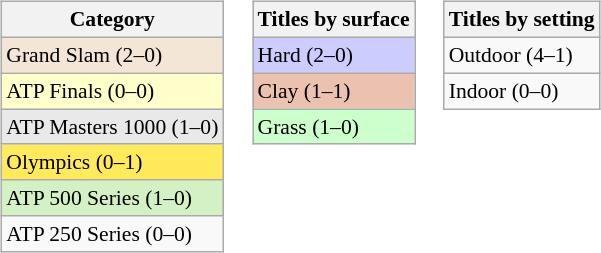<table>
<tr>
<td valign=top><br><table class=wikitable style=font-size:90%>
<tr>
<th>Category</th>
</tr>
<tr style="background:#f3e6d7;">
<td>Grand Slam (2–0)</td>
</tr>
<tr style="background:#ffc;">
<td>ATP Finals (0–0)</td>
</tr>
<tr style="background:#e9e9e9;">
<td>ATP Masters 1000 (1–0)</td>
</tr>
<tr style="background:#ffea5c;">
<td>Olympics (0–1)</td>
</tr>
<tr style="background:#d4f1c5;">
<td>ATP 500 Series (1–0)</td>
</tr>
<tr>
<td>ATP 250 Series (0–0)</td>
</tr>
</table>
</td>
<td valign=top><br><table class=wikitable style=font-size:90%>
<tr>
<th>Titles by surface</th>
</tr>
<tr style="background:#ccf;">
<td>Hard (2–0)</td>
</tr>
<tr style="background:#ebc2af;">
<td>Clay (1–1)</td>
</tr>
<tr style="background:#cfc;">
<td>Grass (1–0)</td>
</tr>
</table>
</td>
<td valign=top><br><table class=wikitable style=font-size:90%>
<tr>
<th>Titles by setting</th>
</tr>
<tr>
<td>Outdoor (4–1)</td>
</tr>
<tr>
<td>Indoor (0–0)</td>
</tr>
</table>
</td>
</tr>
</table>
